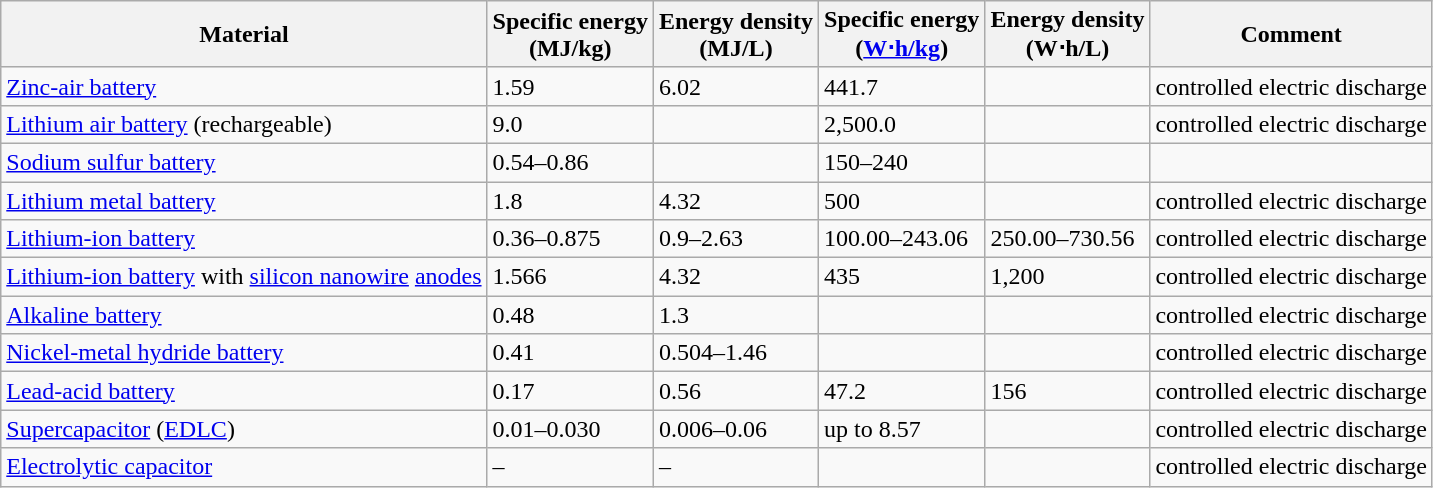<table class="wikitable sortable sticky-header defaultright col1left col6left">
<tr>
<th>Material</th>
<th data-sort-type="number">Specific energy<br>(MJ/kg)</th>
<th data-sort-type="number">Energy density<br>(MJ/L)</th>
<th data-sort-type="number">Specific energy<br>(<a href='#'>W⋅h/kg</a>)</th>
<th data-sort-type="number">Energy density<br>(W⋅h/L)</th>
<th>Comment</th>
</tr>
<tr>
<td><a href='#'>Zinc-air battery</a></td>
<td>1.59</td>
<td>6.02</td>
<td>441.7</td>
<td></td>
<td>controlled electric discharge</td>
</tr>
<tr>
<td><a href='#'>Lithium air battery</a> (rechargeable)</td>
<td>9.0</td>
<td></td>
<td>2,500.0</td>
<td></td>
<td>controlled electric discharge</td>
</tr>
<tr>
<td><a href='#'>Sodium sulfur battery</a></td>
<td data-sort-value="0.54">0.54–0.86</td>
<td></td>
<td>150–240</td>
<td></td>
<td></td>
</tr>
<tr>
<td><a href='#'>Lithium metal battery</a></td>
<td>1.8</td>
<td>4.32</td>
<td>500</td>
<td></td>
<td>controlled electric discharge</td>
</tr>
<tr>
<td><a href='#'>Lithium-ion battery</a></td>
<td data-sort-value="0.36">0.36–0.875</td>
<td data-sort-value="0.9">0.9–2.63</td>
<td data-sort-value="100.00">100.00–243.06</td>
<td data-sort-value="250.00">250.00–730.56</td>
<td>controlled electric discharge</td>
</tr>
<tr>
<td><a href='#'>Lithium-ion battery</a> with <a href='#'>silicon nanowire</a> <a href='#'>anodes</a></td>
<td>1.566</td>
<td>4.32</td>
<td data-sort-value="435">435</td>
<td data-sort-value="1200">1,200</td>
<td>controlled electric discharge</td>
</tr>
<tr>
<td><a href='#'>Alkaline battery</a></td>
<td data-sort-value="0.5">0.48</td>
<td data-sort-value="1.3">1.3</td>
<td></td>
<td></td>
<td>controlled electric discharge</td>
</tr>
<tr>
<td><a href='#'>Nickel-metal hydride battery</a></td>
<td>0.41</td>
<td data-sort-value="0.504">0.504–1.46</td>
<td></td>
<td></td>
<td>controlled electric discharge</td>
</tr>
<tr>
<td><a href='#'>Lead-acid battery</a></td>
<td>0.17</td>
<td>0.56</td>
<td>47.2</td>
<td>156</td>
<td>controlled electric discharge</td>
</tr>
<tr>
<td><a href='#'>Supercapacitor</a> (<a href='#'>EDLC</a>)</td>
<td data-sort-value="0.01">0.01–0.030</td>
<td data-sort-value="0.05">0.006–0.06</td>
<td data-sort-value="8.75">up to 8.57</td>
<td></td>
<td>controlled electric discharge</td>
</tr>
<tr>
<td><a href='#'>Electrolytic capacitor</a></td>
<td data-sort-value="0.00001">–</td>
<td data-sort-value="0.00001">–</td>
<td></td>
<td></td>
<td>controlled electric discharge</td>
</tr>
</table>
